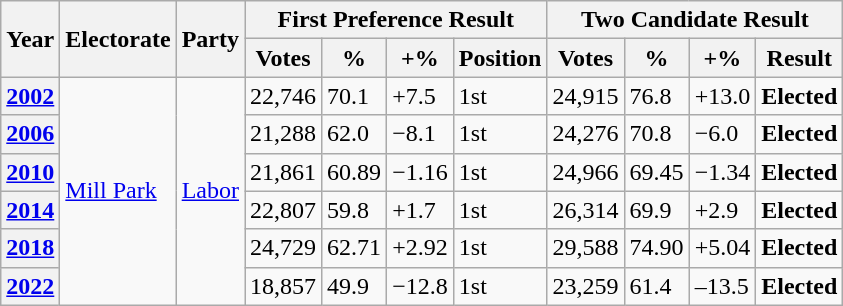<table class="wikitable">
<tr>
<th rowspan="2">Year</th>
<th rowspan="2">Electorate</th>
<th rowspan="2">Party</th>
<th colspan="4">First Preference Result</th>
<th colspan="4">Two Candidate Result</th>
</tr>
<tr>
<th>Votes</th>
<th>%</th>
<th>+%</th>
<th>Position</th>
<th>Votes</th>
<th>%</th>
<th>+%</th>
<th>Result</th>
</tr>
<tr>
<th><a href='#'>2002</a></th>
<td rowspan="6"><a href='#'>Mill Park</a></td>
<td rowspan="6"><a href='#'>Labor</a></td>
<td>22,746</td>
<td>70.1</td>
<td>+7.5</td>
<td>1st</td>
<td>24,915</td>
<td>76.8</td>
<td>+13.0</td>
<td><strong>Elected</strong></td>
</tr>
<tr>
<th><a href='#'>2006</a></th>
<td>21,288</td>
<td>62.0</td>
<td>−8.1</td>
<td>1st</td>
<td>24,276</td>
<td>70.8</td>
<td>−6.0</td>
<td><strong>Elected</strong></td>
</tr>
<tr>
<th><a href='#'>2010</a></th>
<td>21,861</td>
<td>60.89</td>
<td>−1.16</td>
<td>1st</td>
<td>24,966</td>
<td>69.45</td>
<td>−1.34</td>
<td><strong>Elected</strong></td>
</tr>
<tr>
<th><a href='#'>2014</a></th>
<td>22,807</td>
<td>59.8</td>
<td>+1.7</td>
<td>1st</td>
<td>26,314</td>
<td>69.9</td>
<td>+2.9</td>
<td><strong>Elected</strong></td>
</tr>
<tr>
<th><a href='#'>2018</a></th>
<td>24,729</td>
<td>62.71</td>
<td>+2.92</td>
<td>1st</td>
<td>29,588</td>
<td>74.90</td>
<td>+5.04</td>
<td><strong>Elected</strong></td>
</tr>
<tr>
<th><a href='#'>2022</a></th>
<td>18,857</td>
<td>49.9</td>
<td>−12.8</td>
<td>1st</td>
<td>23,259</td>
<td>61.4</td>
<td>–13.5</td>
<td><strong>Elected</strong></td>
</tr>
</table>
